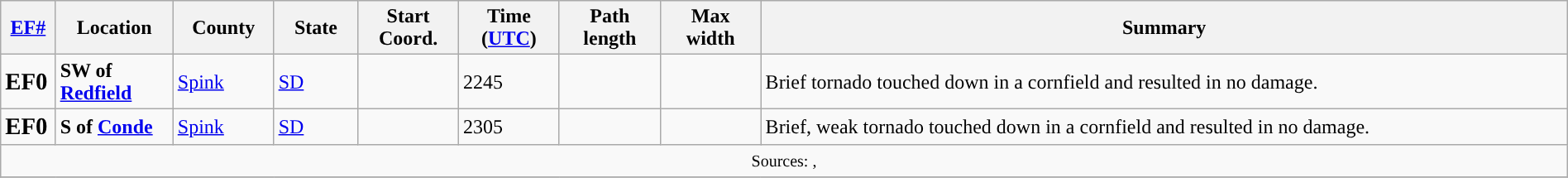<table class="wikitable collapsible" width="100%">
<tr>
<th scope="col"  style="width:3%; text-align:center;"><a href='#'>EF#</a></th>
<th scope="col"  style="width:7%; text-align:center;" class="unsortable">Location</th>
<th scope="col"  style="width:6%; text-align:center;" class="unsortable">County</th>
<th scope="col"  style="width:5%; text-align:center;">State</th>
<th scope="col"  style="width:6%; text-align:center;">Start Coord.</th>
<th scope="col"  style="width:6%; text-align:center;">Time (<a href='#'>UTC</a>)</th>
<th scope="col"  style="width:6%; text-align:center;">Path length</th>
<th scope="col"  style="width:6%; text-align:center;">Max width</th>
<th scope="col" class="unsortable" style="width:48%; text-align:center;">Summary</th>
</tr>
<tr>
<td><big><strong>EF0</strong></big></td>
<td><strong>SW of <a href='#'>Redfield</a></strong></td>
<td><a href='#'>Spink</a></td>
<td><a href='#'>SD</a></td>
<td></td>
<td>2245</td>
<td></td>
<td></td>
<td>Brief tornado touched down in a cornfield and resulted in no damage.</td>
</tr>
<tr>
<td><big><strong>EF0</strong></big></td>
<td><strong>S of <a href='#'>Conde</a></strong></td>
<td><a href='#'>Spink</a></td>
<td><a href='#'>SD</a></td>
<td></td>
<td>2305</td>
<td></td>
<td></td>
<td>Brief, weak tornado touched down in a cornfield and resulted in no damage.</td>
</tr>
<tr>
<td colspan="9" align=center><small>Sources: , </small></td>
</tr>
<tr>
</tr>
</table>
